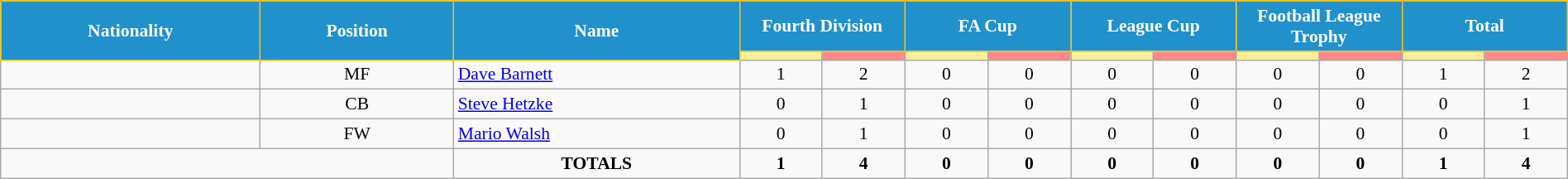<table class="wikitable" style="text-align:center; font-size:90%; width:100%;">
<tr>
<th rowspan="2" style="background:#2191CC; color:white; border:1px solid #F7C408; text-align:center;">Nationality</th>
<th rowspan="2" style="background:#2191CC; color:white; border:1px solid #F7C408; text-align:center;">Position</th>
<th rowspan="2" style="background:#2191CC; color:white; border:1px solid #F7C408; text-align:center;">Name</th>
<th colspan="2" style="background:#2191CC; color:white; border:1px solid #F7C408; text-align:center;">Fourth Division</th>
<th colspan="2" style="background:#2191CC; color:white; border:1px solid #F7C408; text-align:center;">FA Cup</th>
<th colspan="2" style="background:#2191CC; color:white; border:1px solid #F7C408; text-align:center;">League Cup</th>
<th colspan="2" style="background:#2191CC; color:white; border:1px solid #F7C408; text-align:center;">Football League Trophy</th>
<th colspan="2" style="background:#2191CC; color:white; border:1px solid #F7C408; text-align:center;">Total</th>
</tr>
<tr>
<th width=60 style="background: #FFEE99"></th>
<th width=60 style="background: #FF8888"></th>
<th width=60 style="background: #FFEE99"></th>
<th width=60 style="background: #FF8888"></th>
<th width=60 style="background: #FFEE99"></th>
<th width=60 style="background: #FF8888"></th>
<th width=60 style="background: #FFEE99"></th>
<th width=60 style="background: #FF8888"></th>
<th width=60 style="background: #FFEE99"></th>
<th width=60 style="background: #FF8888"></th>
</tr>
<tr>
<td></td>
<td>MF</td>
<td align="left"><a href='#'>Dave Barnett</a></td>
<td>1</td>
<td>2</td>
<td>0</td>
<td>0</td>
<td>0</td>
<td>0</td>
<td>0</td>
<td>0</td>
<td>1</td>
<td>2</td>
</tr>
<tr>
<td></td>
<td>CB</td>
<td align="left"><a href='#'>Steve Hetzke</a></td>
<td>0</td>
<td>1</td>
<td>0</td>
<td>0</td>
<td>0</td>
<td>0</td>
<td>0</td>
<td>0</td>
<td>0</td>
<td>1</td>
</tr>
<tr>
<td></td>
<td>FW</td>
<td align="left"><a href='#'>Mario Walsh</a></td>
<td>0</td>
<td>1</td>
<td>0</td>
<td>0</td>
<td>0</td>
<td>0</td>
<td>0</td>
<td>0</td>
<td>0</td>
<td>1</td>
</tr>
<tr>
<td colspan="2"></td>
<td><strong>TOTALS</strong></td>
<td><strong>1</strong></td>
<td><strong>4</strong></td>
<td><strong>0</strong></td>
<td><strong>0</strong></td>
<td><strong>0</strong></td>
<td><strong>0</strong></td>
<td><strong>0</strong></td>
<td><strong>0</strong></td>
<td><strong>1</strong></td>
<td><strong>4</strong></td>
</tr>
</table>
